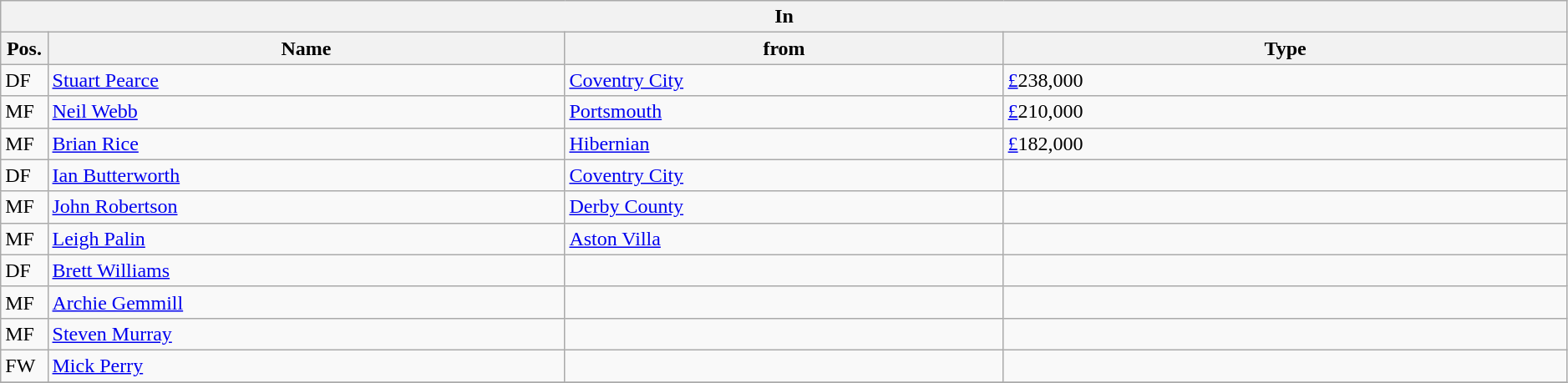<table class="wikitable" style="font-size:100%;width:99%;">
<tr>
<th colspan="4">In</th>
</tr>
<tr>
<th width=3%>Pos.</th>
<th width=33%>Name</th>
<th width=28%>from</th>
<th width=36%>Type</th>
</tr>
<tr>
<td>DF</td>
<td><a href='#'>Stuart Pearce</a></td>
<td><a href='#'>Coventry City</a></td>
<td><a href='#'>£</a>238,000</td>
</tr>
<tr>
<td>MF</td>
<td><a href='#'>Neil Webb</a></td>
<td><a href='#'>Portsmouth</a></td>
<td><a href='#'>£</a>210,000</td>
</tr>
<tr>
<td>MF</td>
<td><a href='#'>Brian Rice</a></td>
<td><a href='#'>Hibernian</a></td>
<td><a href='#'>£</a>182,000</td>
</tr>
<tr>
<td>DF</td>
<td><a href='#'>Ian Butterworth</a></td>
<td><a href='#'>Coventry City</a></td>
<td></td>
</tr>
<tr>
<td>MF</td>
<td><a href='#'>John Robertson</a></td>
<td><a href='#'>Derby County</a></td>
<td></td>
</tr>
<tr>
<td>MF</td>
<td><a href='#'>Leigh Palin</a></td>
<td><a href='#'>Aston Villa</a></td>
<td></td>
</tr>
<tr>
<td>DF</td>
<td><a href='#'>Brett Williams</a></td>
<td></td>
<td></td>
</tr>
<tr>
<td>MF</td>
<td><a href='#'>Archie Gemmill</a></td>
<td></td>
<td></td>
</tr>
<tr>
<td>MF</td>
<td><a href='#'>Steven Murray</a></td>
<td></td>
<td></td>
</tr>
<tr>
<td>FW</td>
<td><a href='#'>Mick Perry</a></td>
<td></td>
<td></td>
</tr>
<tr>
</tr>
</table>
